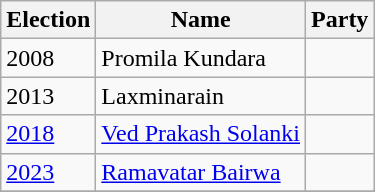<table class="wikitable sortable">
<tr>
<th>Election</th>
<th>Name</th>
<th colspan=2>Party</th>
</tr>
<tr>
<td>2008</td>
<td>Promila Kundara</td>
<td></td>
</tr>
<tr>
<td>2013</td>
<td>Laxminarain</td>
</tr>
<tr>
<td><a href='#'>2018</a></td>
<td><a href='#'>Ved Prakash Solanki</a></td>
<td></td>
</tr>
<tr>
<td><a href='#'>2023</a></td>
<td><a href='#'>Ramavatar Bairwa</a></td>
<td></td>
</tr>
<tr>
</tr>
</table>
